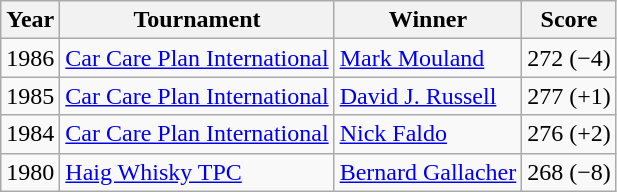<table class=wikitable>
<tr>
<th>Year</th>
<th>Tournament</th>
<th>Winner</th>
<th>Score</th>
</tr>
<tr>
<td>1986</td>
<td><a href='#'>Car Care Plan International</a></td>
<td> <a href='#'>Mark Mouland</a></td>
<td>272 (−4)</td>
</tr>
<tr>
<td>1985</td>
<td><a href='#'>Car Care Plan International</a></td>
<td> <a href='#'>David J. Russell</a></td>
<td>277 (+1)</td>
</tr>
<tr>
<td>1984</td>
<td><a href='#'>Car Care Plan International</a></td>
<td> <a href='#'>Nick Faldo</a></td>
<td>276 (+2)</td>
</tr>
<tr>
<td>1980</td>
<td><a href='#'>Haig Whisky TPC</a></td>
<td> <a href='#'>Bernard Gallacher</a></td>
<td>268 (−8)</td>
</tr>
</table>
